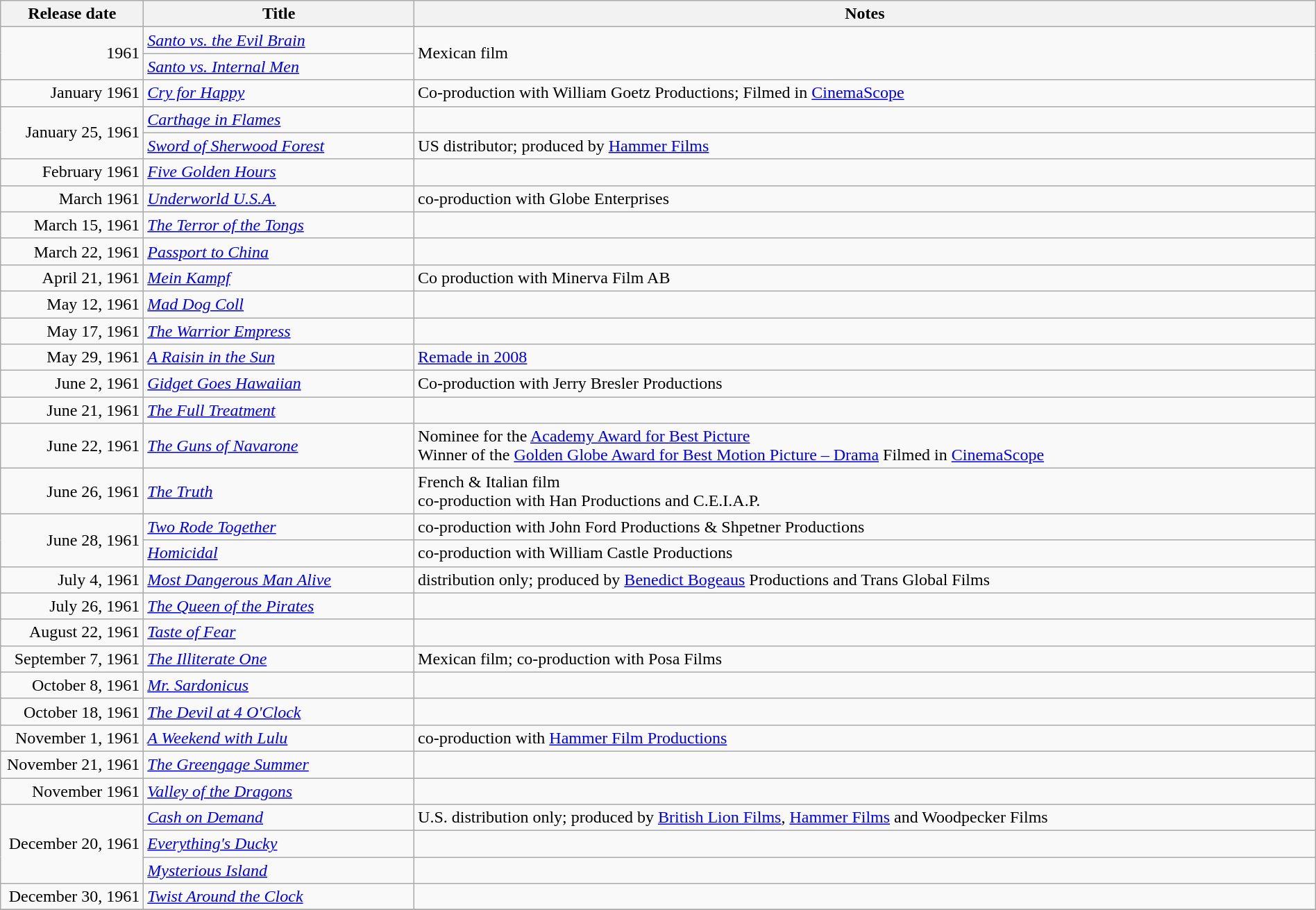<table class="wikitable sortable" style="width:100%;">
<tr>
<th scope="col" style="width:130px;">Release date</th>
<th>Title</th>
<th>Notes</th>
</tr>
<tr>
<td style="text-align:right;" rowspan="2">1961</td>
<td><em><a href='#'>Santo vs. the Evil Brain</a></em></td>
<td rowspan="2">Mexican film</td>
</tr>
<tr>
<td><em><a href='#'>Santo vs. Internal Men</a></em></td>
</tr>
<tr>
<td style="text-align:right;">January 1961</td>
<td><em><a href='#'>Cry for Happy</a></em></td>
<td>Co-production with William Goetz Productions; Filmed in <a href='#'>CinemaScope</a></td>
</tr>
<tr>
<td style="text-align:right;" rowspan="2">January 25, 1961</td>
<td><em><a href='#'>Carthage in Flames</a></em></td>
<td></td>
</tr>
<tr>
<td><em><a href='#'>Sword of Sherwood Forest</a></em></td>
<td>US distributor; produced by <a href='#'>Hammer Films</a></td>
</tr>
<tr>
<td style="text-align:right;">February 1961</td>
<td><em><a href='#'>Five Golden Hours</a></em></td>
<td></td>
</tr>
<tr>
<td style="text-align:right;">March 1961</td>
<td><em><a href='#'>Underworld U.S.A.</a></em></td>
<td>co-production with Globe Enterprises</td>
</tr>
<tr>
<td style="text-align:right;">March 15, 1961</td>
<td><em><a href='#'>The Terror of the Tongs</a></em></td>
<td></td>
</tr>
<tr>
<td style="text-align:right;">March 22, 1961</td>
<td><em><a href='#'>Passport to China</a></em></td>
<td></td>
</tr>
<tr>
<td style="text-align:right;">April 21, 1961</td>
<td><em><a href='#'>Mein Kampf</a></em></td>
<td>Co production with Minerva Film AB</td>
</tr>
<tr>
<td style="text-align:right;">May 12, 1961</td>
<td><em><a href='#'>Mad Dog Coll</a></em></td>
<td></td>
</tr>
<tr>
<td style="text-align:right;">May 17, 1961</td>
<td><em><a href='#'>The Warrior Empress</a></em></td>
<td></td>
</tr>
<tr>
<td style="text-align:right;">May 29, 1961</td>
<td><em><a href='#'>A Raisin in the Sun</a></em></td>
<td><a href='#'>Remade in 2008</a></td>
</tr>
<tr>
<td style="text-align:right;">June 2, 1961</td>
<td><em><a href='#'>Gidget Goes Hawaiian</a></em></td>
<td>Co-production with Jerry Bresler Productions</td>
</tr>
<tr>
<td style="text-align:right;">June 21, 1961</td>
<td><em><a href='#'>The Full Treatment</a></em></td>
<td></td>
</tr>
<tr>
<td style="text-align:right;">June 22, 1961</td>
<td><em><a href='#'>The Guns of Navarone</a></em></td>
<td>Nominee for the <a href='#'>Academy Award for Best Picture</a><br>Winner of the <a href='#'>Golden Globe Award for Best Motion Picture – Drama</a> Filmed in <a href='#'>CinemaScope</a></td>
</tr>
<tr>
<td style="text-align:right;">June 26, 1961</td>
<td><em><a href='#'>The Truth</a></em></td>
<td>French & Italian film<br>co-production with Han Productions and C.E.I.A.P.</td>
</tr>
<tr>
<td style="text-align:right;" rowspan="2">June 28, 1961</td>
<td><em><a href='#'>Two Rode Together</a></em></td>
<td>co-production with John Ford Productions & Shpetner Productions</td>
</tr>
<tr>
<td><em><a href='#'>Homicidal</a></em></td>
<td>co-production with William Castle Productions</td>
</tr>
<tr>
<td style="text-align:right;">July 4, 1961</td>
<td><em><a href='#'>Most Dangerous Man Alive</a></em></td>
<td>distribution only; produced by <a href='#'>Benedict Bogeaus</a> Productions and Trans Global Films</td>
</tr>
<tr>
<td style="text-align:right;">July 26, 1961</td>
<td><em><a href='#'>The Queen of the Pirates</a></em></td>
<td></td>
</tr>
<tr>
<td style="text-align:right;">August 22, 1961</td>
<td><em><a href='#'>Taste of Fear</a></em></td>
<td></td>
</tr>
<tr>
<td style="text-align:right;">September 7, 1961</td>
<td><em><a href='#'>The Illiterate One</a></em></td>
<td>Mexican film; co-production with Posa Films</td>
</tr>
<tr>
<td style="text-align:right;">October 8, 1961</td>
<td><em><a href='#'>Mr. Sardonicus</a></em></td>
<td></td>
</tr>
<tr>
<td style="text-align:right;">October 18, 1961</td>
<td><em><a href='#'>The Devil at 4 O'Clock</a></em></td>
<td></td>
</tr>
<tr>
<td style="text-align:right;">November 1, 1961</td>
<td><em><a href='#'>A Weekend with Lulu</a></em></td>
<td>co-production with <a href='#'>Hammer Film Productions</a></td>
</tr>
<tr>
<td style="text-align:right;">November 21, 1961</td>
<td><em><a href='#'>The Greengage Summer</a></em></td>
<td></td>
</tr>
<tr>
<td style="text-align:right;">November 1961</td>
<td><em><a href='#'>Valley of the Dragons</a></em></td>
<td></td>
</tr>
<tr>
<td style="text-align:right;" rowspan="3">December 20, 1961</td>
<td><em><a href='#'>Cash on Demand</a></em></td>
<td>U.S. distribution only; produced by <a href='#'>British Lion Films</a>, <a href='#'>Hammer Films</a> and Woodpecker Films</td>
</tr>
<tr>
<td><em><a href='#'>Everything's Ducky</a></em></td>
<td></td>
</tr>
<tr>
<td><em><a href='#'>Mysterious Island</a></em></td>
<td></td>
</tr>
<tr>
<td style="text-align:right;">December 30, 1961</td>
<td><em><a href='#'>Twist Around the Clock</a></em></td>
<td></td>
</tr>
<tr>
</tr>
</table>
